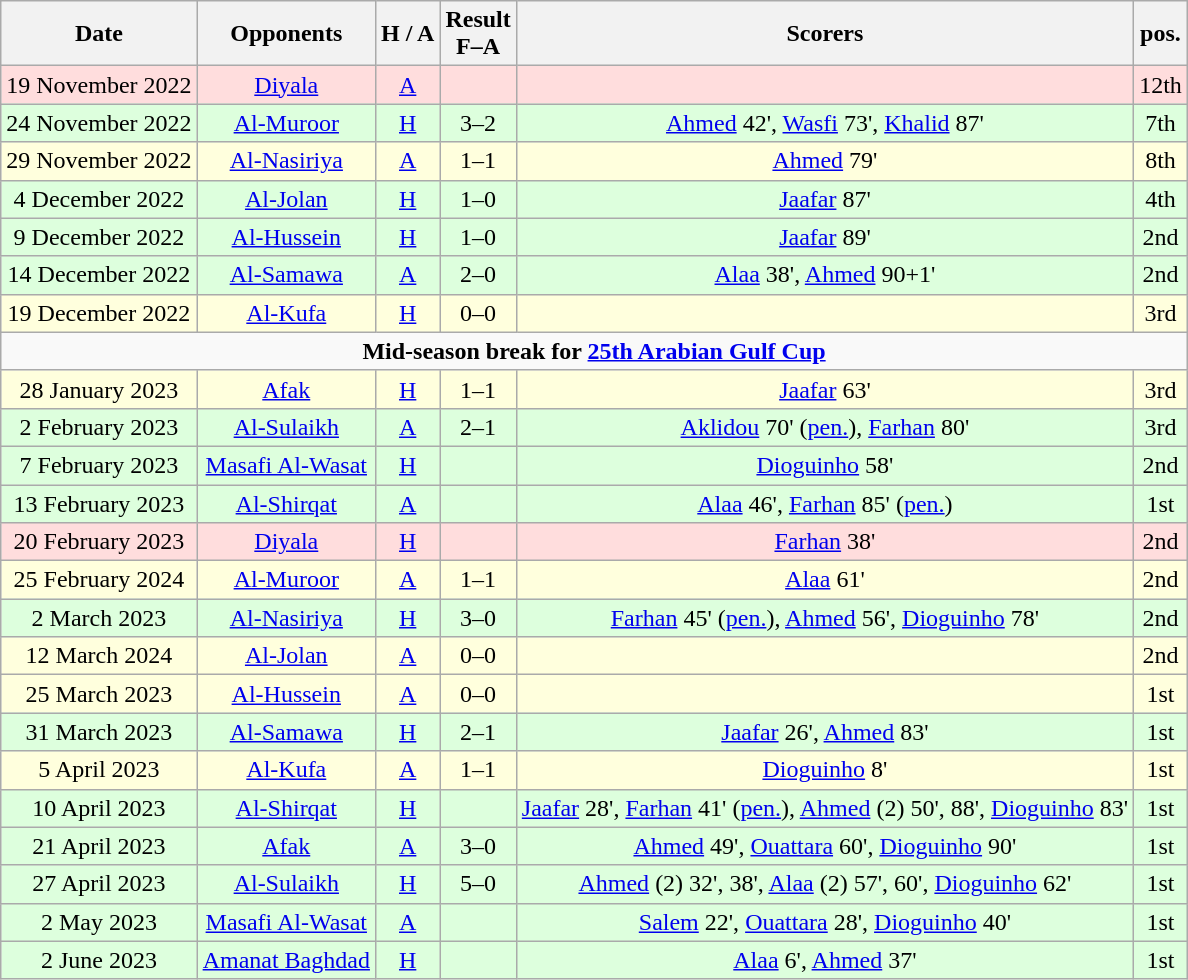<table class="wikitable" style="text-align:center">
<tr>
<th>Date</th>
<th>Opponents</th>
<th>H / A</th>
<th>Result<br>F–A</th>
<th>Scorers</th>
<th>pos.</th>
</tr>
<tr bgcolor="#ffdddd">
<td>19 November 2022</td>
<td><a href='#'>Diyala</a></td>
<td><a href='#'>A</a></td>
<td></td>
<td></td>
<td>12th</td>
</tr>
<tr bgcolor="#ddffdd">
<td>24 November 2022</td>
<td><a href='#'>Al-Muroor</a></td>
<td><a href='#'>H</a></td>
<td>3–2</td>
<td><a href='#'>Ahmed</a> 42', <a href='#'>Wasfi</a> 73', <a href='#'>Khalid</a> 87'</td>
<td>7th</td>
</tr>
<tr bgcolor="#ffffdd">
<td>29 November 2022</td>
<td><a href='#'>Al-Nasiriya</a></td>
<td><a href='#'>A</a></td>
<td>1–1</td>
<td><a href='#'>Ahmed</a> 79'</td>
<td>8th</td>
</tr>
<tr bgcolor="#ddffdd">
<td>4 December 2022</td>
<td><a href='#'>Al-Jolan</a></td>
<td><a href='#'>H</a></td>
<td>1–0</td>
<td><a href='#'>Jaafar</a> 87'</td>
<td>4th</td>
</tr>
<tr bgcolor="#ddffdd">
<td>9 December 2022</td>
<td><a href='#'>Al-Hussein</a></td>
<td><a href='#'>H</a></td>
<td>1–0</td>
<td><a href='#'>Jaafar</a> 89'</td>
<td>2nd</td>
</tr>
<tr bgcolor="#ddffdd">
<td>14 December 2022</td>
<td><a href='#'>Al-Samawa</a></td>
<td><a href='#'>A</a></td>
<td>2–0</td>
<td><a href='#'>Alaa</a> 38', <a href='#'>Ahmed</a> 90+1'</td>
<td>2nd</td>
</tr>
<tr bgcolor="#ffffdd">
<td>19 December 2022</td>
<td><a href='#'>Al-Kufa</a></td>
<td><a href='#'>H</a></td>
<td>0–0</td>
<td></td>
<td>3rd</td>
</tr>
<tr>
<td colspan="6"><strong>Mid-season break for <a href='#'>25th Arabian Gulf Cup</a></strong></td>
</tr>
<tr bgcolor="#ffffdd">
<td>28 January 2023</td>
<td><a href='#'>Afak</a></td>
<td><a href='#'>H</a></td>
<td>1–1</td>
<td><a href='#'>Jaafar</a> 63'</td>
<td>3rd</td>
</tr>
<tr bgcolor="#ddffdd">
<td>2 February 2023</td>
<td><a href='#'>Al-Sulaikh</a></td>
<td><a href='#'>A</a></td>
<td>2–1</td>
<td><a href='#'>Aklidou</a> 70' (<a href='#'>pen.</a>), <a href='#'>Farhan</a> 80'</td>
<td>3rd</td>
</tr>
<tr bgcolor="#ddffdd">
<td>7 February 2023</td>
<td><a href='#'>Masafi Al-Wasat</a></td>
<td><a href='#'>H</a></td>
<td></td>
<td><a href='#'>Dioguinho</a> 58'</td>
<td>2nd</td>
</tr>
<tr bgcolor="#ddffdd">
<td>13 February 2023 </td>
<td><a href='#'>Al-Shirqat</a></td>
<td><a href='#'>A</a></td>
<td></td>
<td><a href='#'>Alaa</a> 46', <a href='#'>Farhan</a> 85' (<a href='#'>pen.</a>)</td>
<td>1st</td>
</tr>
<tr bgcolor="#ffdddd">
<td>20 February 2023</td>
<td><a href='#'>Diyala</a></td>
<td><a href='#'>H</a></td>
<td></td>
<td><a href='#'>Farhan</a> 38'</td>
<td>2nd</td>
</tr>
<tr bgcolor="#ffffdd">
<td>25 February 2024</td>
<td><a href='#'>Al-Muroor</a></td>
<td><a href='#'>A</a></td>
<td>1–1</td>
<td><a href='#'>Alaa</a> 61'</td>
<td>2nd</td>
</tr>
<tr bgcolor="#ddffdd">
<td>2 March 2023</td>
<td><a href='#'>Al-Nasiriya</a></td>
<td><a href='#'>H</a></td>
<td>3–0</td>
<td><a href='#'>Farhan</a> 45' (<a href='#'>pen.</a>), <a href='#'>Ahmed</a> 56', <a href='#'>Dioguinho</a> 78'</td>
<td>2nd</td>
</tr>
<tr bgcolor="#ffffdd">
<td>12 March 2024</td>
<td><a href='#'>Al-Jolan</a></td>
<td><a href='#'>A</a></td>
<td>0–0</td>
<td></td>
<td>2nd</td>
</tr>
<tr bgcolor="#ffffdd">
<td>25 March 2023</td>
<td><a href='#'>Al-Hussein</a></td>
<td><a href='#'>A</a></td>
<td>0–0</td>
<td></td>
<td>1st</td>
</tr>
<tr bgcolor="#ddffdd">
<td>31 March 2023</td>
<td><a href='#'>Al-Samawa</a></td>
<td><a href='#'>H</a></td>
<td>2–1</td>
<td><a href='#'>Jaafar</a> 26', <a href='#'>Ahmed</a> 83'</td>
<td>1st</td>
</tr>
<tr bgcolor="#ffffdd">
<td>5 April 2023</td>
<td><a href='#'>Al-Kufa</a></td>
<td><a href='#'>A</a></td>
<td>1–1</td>
<td><a href='#'>Dioguinho</a> 8'</td>
<td>1st</td>
</tr>
<tr bgcolor="#ddffdd">
<td>10 April 2023</td>
<td><a href='#'>Al-Shirqat</a></td>
<td><a href='#'>H</a></td>
<td></td>
<td><a href='#'>Jaafar</a> 28', <a href='#'>Farhan</a> 41' (<a href='#'>pen.</a>), <a href='#'>Ahmed</a> (2) 50',  88', <a href='#'>Dioguinho</a> 83'</td>
<td>1st</td>
</tr>
<tr bgcolor="#ddffdd">
<td>21 April 2023</td>
<td><a href='#'>Afak</a></td>
<td><a href='#'>A</a></td>
<td>3–0</td>
<td><a href='#'>Ahmed</a> 49', <a href='#'>Ouattara</a>  60', <a href='#'>Dioguinho</a> 90'</td>
<td>1st</td>
</tr>
<tr bgcolor="#ddffdd">
<td>27 April 2023</td>
<td><a href='#'>Al-Sulaikh</a></td>
<td><a href='#'>H</a></td>
<td>5–0</td>
<td><a href='#'>Ahmed</a> (2) 32', 38', <a href='#'>Alaa</a> (2) 57', 60', <a href='#'>Dioguinho</a> 62'</td>
<td>1st</td>
</tr>
<tr bgcolor="#ddffdd">
<td>2 May 2023</td>
<td><a href='#'>Masafi Al-Wasat</a></td>
<td><a href='#'>A</a></td>
<td></td>
<td><a href='#'>Salem</a> 22', <a href='#'>Ouattara</a>  28', <a href='#'>Dioguinho</a> 40'</td>
<td>1st</td>
</tr>
<tr bgcolor="#ddffdd">
<td>2 June 2023</td>
<td><a href='#'>Amanat Baghdad</a></td>
<td><a href='#'>H</a></td>
<td></td>
<td><a href='#'>Alaa</a> 6', <a href='#'>Ahmed</a> 37'</td>
<td>1st</td>
</tr>
</table>
